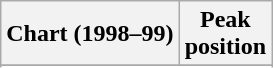<table class="wikitable sortable plainrowheaders" style="text-align:center">
<tr>
<th scope="col">Chart (1998–99)</th>
<th scope="col">Peak<br>position</th>
</tr>
<tr>
</tr>
<tr>
</tr>
</table>
